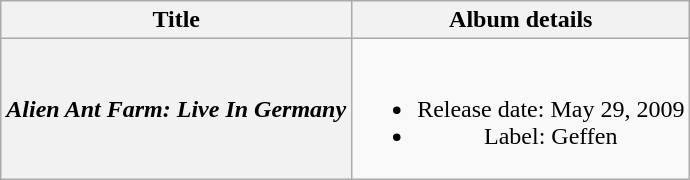<table class="wikitable plainrowheaders" style="text-align:center;">
<tr>
<th>Title</th>
<th>Album details</th>
</tr>
<tr>
<th scope="row"><em>Alien Ant Farm: Live In Germany</em></th>
<td><br><ul><li>Release date: May 29, 2009</li><li>Label: Geffen</li></ul></td>
</tr>
</table>
